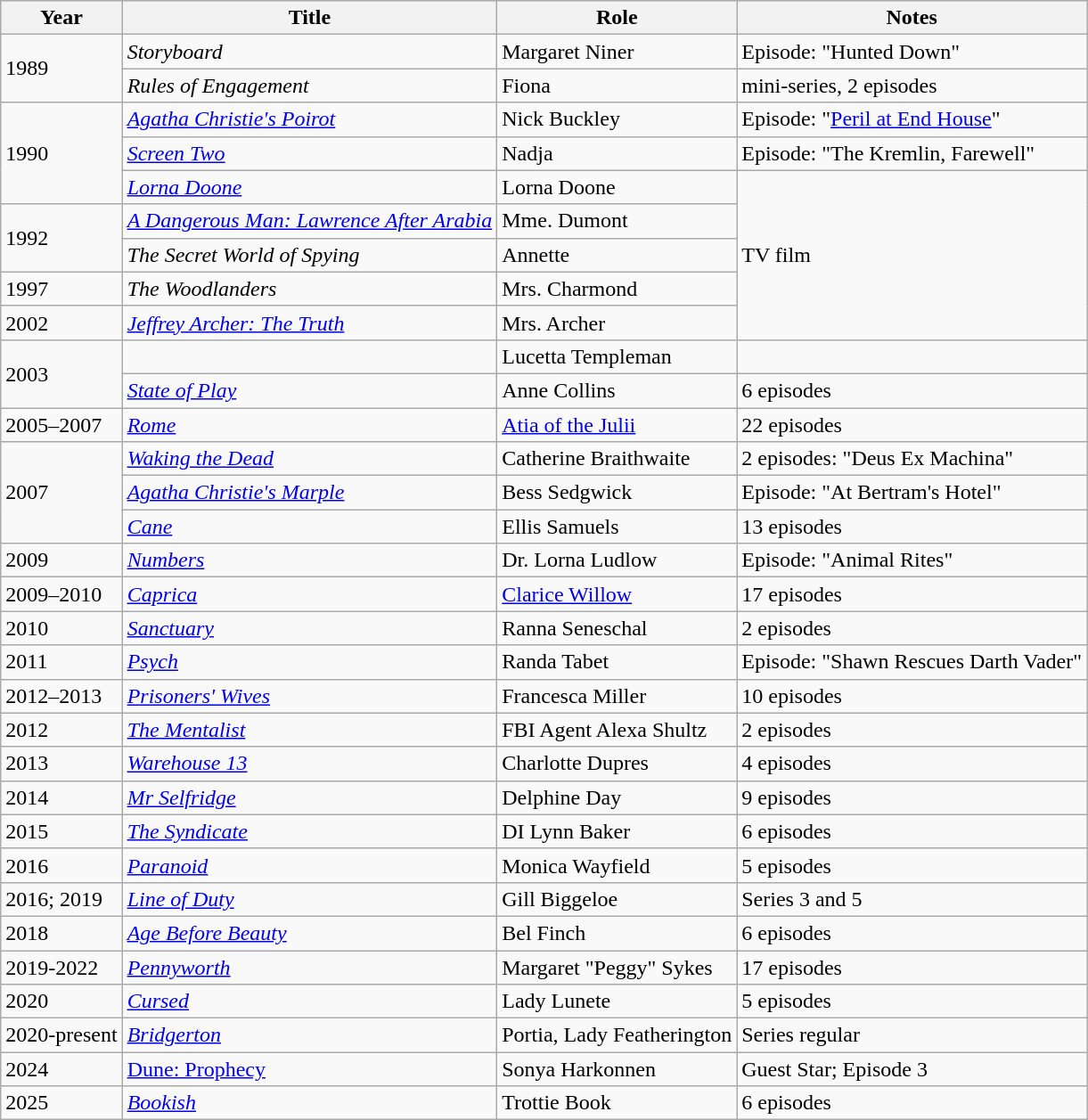<table class="wikitable sortable">
<tr>
<th>Year</th>
<th>Title</th>
<th>Role</th>
<th class="unsortable">Notes</th>
</tr>
<tr>
<td rowspan="2">1989</td>
<td><em>Storyboard</em></td>
<td>Margaret Niner</td>
<td>Episode: "Hunted Down"</td>
</tr>
<tr>
<td><em>Rules of Engagement</em></td>
<td>Fiona</td>
<td>mini-series, 2 episodes</td>
</tr>
<tr>
<td rowspan="3">1990</td>
<td><em><a href='#'>Agatha Christie's Poirot</a></em></td>
<td>Nick Buckley</td>
<td>Episode: "<a href='#'>Peril at End House</a>"</td>
</tr>
<tr>
<td><em><a href='#'>Screen Two</a></em></td>
<td>Nadja</td>
<td>Episode: "The Kremlin, Farewell"</td>
</tr>
<tr>
<td><em><a href='#'>Lorna Doone</a></em></td>
<td>Lorna Doone</td>
<td rowspan="5">TV film</td>
</tr>
<tr>
<td rowspan="2">1992</td>
<td><em><a href='#'>A Dangerous Man: Lawrence After Arabia</a></em></td>
<td>Mme. Dumont</td>
</tr>
<tr>
<td><em>The Secret World of Spying</em></td>
<td>Annette</td>
</tr>
<tr>
<td>1997</td>
<td><em>The Woodlanders</em></td>
<td>Mrs. Charmond</td>
</tr>
<tr>
<td>2002</td>
<td><em><a href='#'>Jeffrey Archer: The Truth</a></em></td>
<td>Mrs. Archer</td>
</tr>
<tr>
<td rowspan="2">2003</td>
<td><em></em></td>
<td>Lucetta Templeman</td>
<td></td>
</tr>
<tr>
<td><em><a href='#'>State of Play</a></em></td>
<td>Anne Collins</td>
<td>6 episodes</td>
</tr>
<tr>
<td>2005–2007</td>
<td><em><a href='#'>Rome</a></em></td>
<td><a href='#'>Atia of the Julii</a></td>
<td>22 episodes</td>
</tr>
<tr>
<td rowspan="3">2007</td>
<td><em><a href='#'>Waking the Dead</a></em></td>
<td>Catherine Braithwaite</td>
<td>2 episodes:  "Deus Ex Machina"</td>
</tr>
<tr>
<td><em><a href='#'>Agatha Christie's Marple</a></em></td>
<td>Bess Sedgwick</td>
<td>Episode: "At Bertram's Hotel"</td>
</tr>
<tr>
<td><em><a href='#'>Cane</a></em></td>
<td>Ellis Samuels</td>
<td>13 episodes</td>
</tr>
<tr>
<td>2009</td>
<td><em><a href='#'>Numbers</a></em></td>
<td>Dr. Lorna Ludlow</td>
<td>Episode: "Animal Rites"</td>
</tr>
<tr>
<td>2009–2010</td>
<td><em><a href='#'>Caprica</a></em></td>
<td><a href='#'>Clarice Willow</a></td>
<td>17 episodes</td>
</tr>
<tr>
<td>2010</td>
<td><em><a href='#'>Sanctuary</a></em></td>
<td>Ranna Seneschal</td>
<td>2 episodes</td>
</tr>
<tr>
<td>2011</td>
<td><em><a href='#'>Psych</a></em></td>
<td>Randa Tabet</td>
<td>Episode: "Shawn Rescues Darth Vader"</td>
</tr>
<tr>
<td>2012–2013</td>
<td><em><a href='#'>Prisoners' Wives</a></em></td>
<td>Francesca Miller</td>
<td>10 episodes</td>
</tr>
<tr>
<td>2012</td>
<td><em><a href='#'>The Mentalist</a></em></td>
<td>FBI Agent Alexa Shultz</td>
<td>2 episodes</td>
</tr>
<tr>
<td>2013</td>
<td><em><a href='#'>Warehouse 13</a></em></td>
<td>Charlotte Dupres</td>
<td>4 episodes</td>
</tr>
<tr>
<td>2014</td>
<td><em><a href='#'>Mr Selfridge</a></em></td>
<td>Delphine Day</td>
<td>9 episodes</td>
</tr>
<tr>
<td>2015</td>
<td><em><a href='#'>The Syndicate</a></em></td>
<td>DI Lynn Baker</td>
<td>6 episodes</td>
</tr>
<tr>
<td>2016</td>
<td><em><a href='#'>Paranoid</a></em></td>
<td>Monica Wayfield</td>
<td>5 episodes</td>
</tr>
<tr>
<td>2016; 2019</td>
<td><em><a href='#'>Line of Duty</a></em></td>
<td>Gill Biggeloe</td>
<td>Series 3 and 5</td>
</tr>
<tr>
<td>2018</td>
<td><em><a href='#'>Age Before Beauty</a></em></td>
<td>Bel Finch</td>
<td>6 episodes</td>
</tr>
<tr>
<td>2019-2022</td>
<td><em><a href='#'>Pennyworth</a></em></td>
<td>Margaret "Peggy" Sykes</td>
<td>17 episodes</td>
</tr>
<tr>
<td>2020</td>
<td><em><a href='#'>Cursed</a></em></td>
<td>Lady Lunete</td>
<td>5 episodes</td>
</tr>
<tr>
<td>2020-present</td>
<td><em><a href='#'>Bridgerton</a></em></td>
<td>Portia, Lady Featherington</td>
<td>Series regular</td>
</tr>
<tr>
<td>2024</td>
<td><a href='#'>Dune: Prophecy</a></td>
<td>Sonya Harkonnen</td>
<td>Guest Star; Episode 3</td>
</tr>
<tr>
<td>2025</td>
<td><em><a href='#'>Bookish</a></em></td>
<td>Trottie Book</td>
<td>6 episodes</td>
</tr>
</table>
